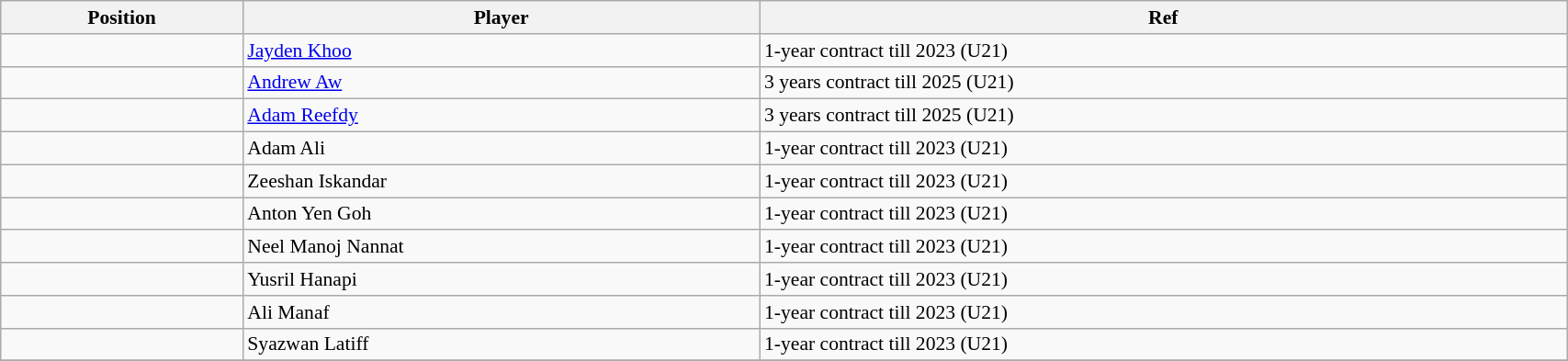<table class="wikitable sortable" style="width:90%; text-align:center; font-size:90%; text-align:left;">
<tr>
<th><strong>Position</strong></th>
<th><strong>Player</strong></th>
<th><strong>Ref</strong></th>
</tr>
<tr>
<td></td>
<td> <a href='#'>Jayden Khoo</a></td>
<td>1-year contract till 2023 (U21)</td>
</tr>
<tr>
<td></td>
<td> <a href='#'>Andrew Aw</a></td>
<td>3 years contract till 2025 (U21) </td>
</tr>
<tr>
<td></td>
<td> <a href='#'>Adam Reefdy</a></td>
<td>3 years contract till 2025 (U21) </td>
</tr>
<tr>
<td></td>
<td> Adam Ali</td>
<td>1-year contract till 2023 (U21)</td>
</tr>
<tr>
<td></td>
<td> Zeeshan Iskandar</td>
<td>1-year contract till 2023 (U21)</td>
</tr>
<tr>
<td></td>
<td> Anton Yen Goh</td>
<td>1-year contract till 2023 (U21)</td>
</tr>
<tr>
<td></td>
<td> Neel Manoj Nannat</td>
<td>1-year contract till 2023 (U21)</td>
</tr>
<tr>
<td></td>
<td> Yusril Hanapi</td>
<td>1-year contract till 2023 (U21)</td>
</tr>
<tr>
<td></td>
<td> Ali Manaf</td>
<td>1-year contract till 2023 (U21)</td>
</tr>
<tr>
<td></td>
<td> Syazwan Latiff</td>
<td>1-year contract till 2023 (U21)</td>
</tr>
<tr>
</tr>
</table>
